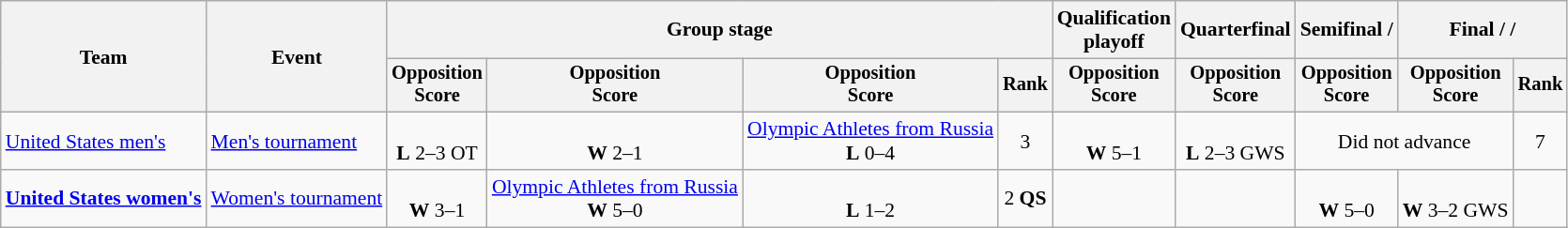<table class=wikitable style=font-size:90%;text-align:center>
<tr>
<th rowspan=2>Team</th>
<th rowspan=2>Event</th>
<th colspan=4>Group stage</th>
<th>Qualification<br>playoff</th>
<th>Quarterfinal</th>
<th>Semifinal / </th>
<th colspan=2>Final /  / </th>
</tr>
<tr style="font-size:95%">
<th>Opposition<br>Score</th>
<th>Opposition<br>Score</th>
<th>Opposition<br>Score</th>
<th>Rank</th>
<th>Opposition<br>Score</th>
<th>Opposition<br>Score</th>
<th>Opposition<br>Score</th>
<th>Opposition<br>Score</th>
<th>Rank</th>
</tr>
<tr>
<td align=left><a href='#'>United States men's</a></td>
<td align=left><a href='#'>Men's tournament</a></td>
<td><br> <strong>L</strong> 2–3 OT</td>
<td><br><strong>W</strong> 2–1</td>
<td> <a href='#'>Olympic Athletes from Russia</a><br><strong>L</strong> 0–4</td>
<td>3</td>
<td><br><strong>W</strong> 5–1</td>
<td><br><strong>L</strong> 2–3 GWS</td>
<td colspan=2>Did not advance</td>
<td>7</td>
</tr>
<tr>
<td align=left><strong><a href='#'>United States women's</a></strong></td>
<td align=left><a href='#'>Women's tournament</a></td>
<td><br><strong>W</strong> 3–1</td>
<td> <a href='#'>Olympic Athletes from Russia</a><br><strong>W</strong> 5–0</td>
<td><br><strong>L</strong> 1–2</td>
<td>2 <strong>QS</strong></td>
<td></td>
<td></td>
<td><br><strong>W</strong> 5–0</td>
<td><br><strong>W</strong> 3–2 GWS</td>
<td></td>
</tr>
</table>
